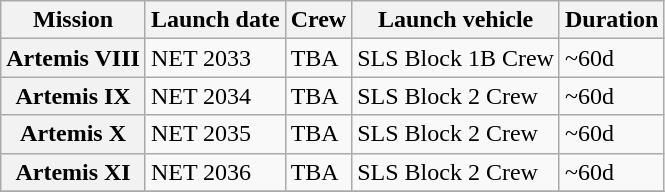<table class="wikitable sortable">
<tr>
<th>Mission</th>
<th>Launch date</th>
<th>Crew</th>
<th>Launch vehicle</th>
<th>Duration</th>
</tr>
<tr>
<th>Artemis VIII</th>
<td>NET 2033</td>
<td>TBA</td>
<td>SLS Block 1B Crew</td>
<td>~60d</td>
</tr>
<tr>
<th>Artemis IX</th>
<td>NET 2034</td>
<td>TBA</td>
<td>SLS Block 2 Crew</td>
<td>~60d</td>
</tr>
<tr>
<th>Artemis X</th>
<td>NET 2035</td>
<td>TBA</td>
<td>SLS Block 2 Crew</td>
<td>~60d</td>
</tr>
<tr>
<th>Artemis XI</th>
<td>NET 2036</td>
<td>TBA</td>
<td>SLS Block 2 Crew</td>
<td>~60d</td>
</tr>
<tr>
</tr>
</table>
